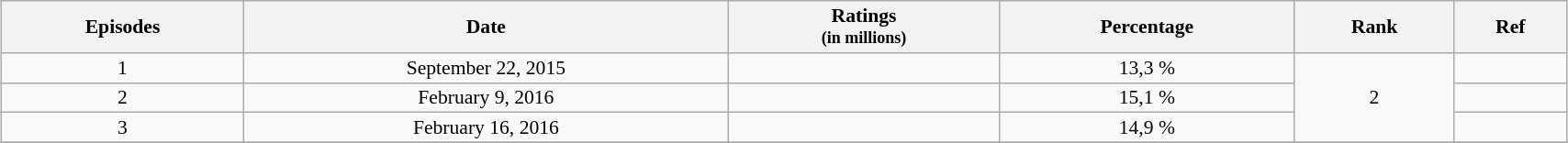<table class="wikitable" style="text-align:center; line-height:15px; font-size:90%; margin:1em auto;" width=90%>
<tr>
<th>Episodes</th>
<th>Date</th>
<th>Ratings<br><small>(in millions)</small></th>
<th>Percentage</th>
<th>Rank</th>
<th>Ref</th>
</tr>
<tr>
<td>1</td>
<td>September 22, 2015</td>
<td><span></span></td>
<td><span>13,3 %</span></td>
<td rowspan=3>2</td>
<td></td>
</tr>
<tr>
<td>2</td>
<td>February 9, 2016</td>
<td></td>
<td><span>15,1 %</span></td>
<td></td>
</tr>
<tr>
<td>3</td>
<td>February 16, 2016</td>
<td><span></span></td>
<td>14,9 %</td>
<td></td>
</tr>
<tr>
</tr>
</table>
